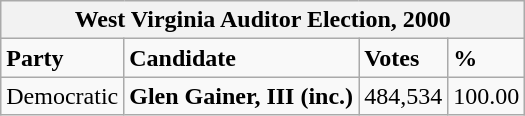<table class="wikitable">
<tr>
<th colspan="4">West Virginia Auditor Election, 2000</th>
</tr>
<tr>
<td><strong>Party</strong></td>
<td><strong>Candidate</strong></td>
<td><strong>Votes</strong></td>
<td><strong>%</strong></td>
</tr>
<tr>
<td>Democratic</td>
<td><strong>Glen Gainer, III (inc.)</strong></td>
<td>484,534</td>
<td>100.00</td>
</tr>
</table>
